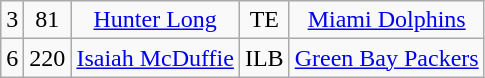<table class="wikitable" style="text-align:center">
<tr>
<td>3</td>
<td>81</td>
<td><a href='#'>Hunter Long</a></td>
<td>TE</td>
<td><a href='#'>Miami Dolphins</a></td>
</tr>
<tr>
<td>6</td>
<td>220</td>
<td><a href='#'>Isaiah McDuffie</a></td>
<td>ILB</td>
<td><a href='#'>Green Bay Packers</a></td>
</tr>
</table>
